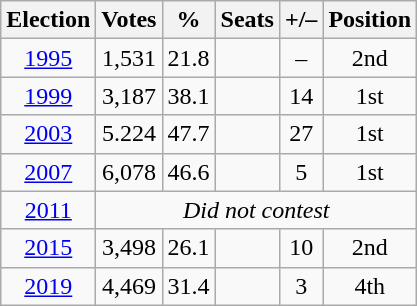<table class=wikitable style=text-align:center>
<tr>
<th>Election</th>
<th>Votes</th>
<th>%</th>
<th>Seats</th>
<th>+/–</th>
<th>Position</th>
</tr>
<tr>
<td><a href='#'>1995</a></td>
<td>1,531</td>
<td>21.8</td>
<td></td>
<td>–</td>
<td>2nd</td>
</tr>
<tr>
<td><a href='#'>1999</a></td>
<td>3,187</td>
<td>38.1</td>
<td></td>
<td> 14</td>
<td> 1st</td>
</tr>
<tr>
<td><a href='#'>2003</a></td>
<td>5.224</td>
<td>47.7</td>
<td></td>
<td> 27</td>
<td> 1st</td>
</tr>
<tr>
<td><a href='#'>2007</a></td>
<td>6,078</td>
<td>46.6</td>
<td></td>
<td> 5</td>
<td> 1st</td>
</tr>
<tr>
<td><a href='#'>2011</a></td>
<td colspan=5><em>Did not contest</em></td>
</tr>
<tr>
<td><a href='#'>2015</a></td>
<td>3,498</td>
<td>26.1</td>
<td></td>
<td> 10</td>
<td>2nd</td>
</tr>
<tr>
<td><a href='#'>2019</a></td>
<td>4,469</td>
<td>31.4</td>
<td></td>
<td> 3</td>
<td>4th</td>
</tr>
</table>
